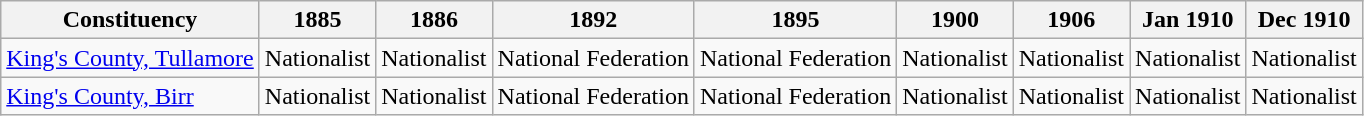<table class="wikitable sortable">
<tr>
<th>Constituency</th>
<th>1885</th>
<th>1886</th>
<th>1892</th>
<th>1895</th>
<th>1900</th>
<th>1906</th>
<th>Jan 1910</th>
<th>Dec 1910</th>
</tr>
<tr>
<td><a href='#'>King's County, Tullamore</a></td>
<td bgcolor=>Nationalist</td>
<td bgcolor=>Nationalist</td>
<td bgcolor=>National Federation</td>
<td bgcolor=>National Federation</td>
<td bgcolor=>Nationalist</td>
<td bgcolor=>Nationalist</td>
<td bgcolor=>Nationalist</td>
<td bgcolor=>Nationalist</td>
</tr>
<tr>
<td><a href='#'>King's County, Birr</a></td>
<td bgcolor=>Nationalist</td>
<td bgcolor=>Nationalist</td>
<td bgcolor=>National Federation</td>
<td bgcolor=>National Federation</td>
<td bgcolor=>Nationalist</td>
<td bgcolor=>Nationalist</td>
<td bgcolor=>Nationalist</td>
<td bgcolor=>Nationalist</td>
</tr>
</table>
